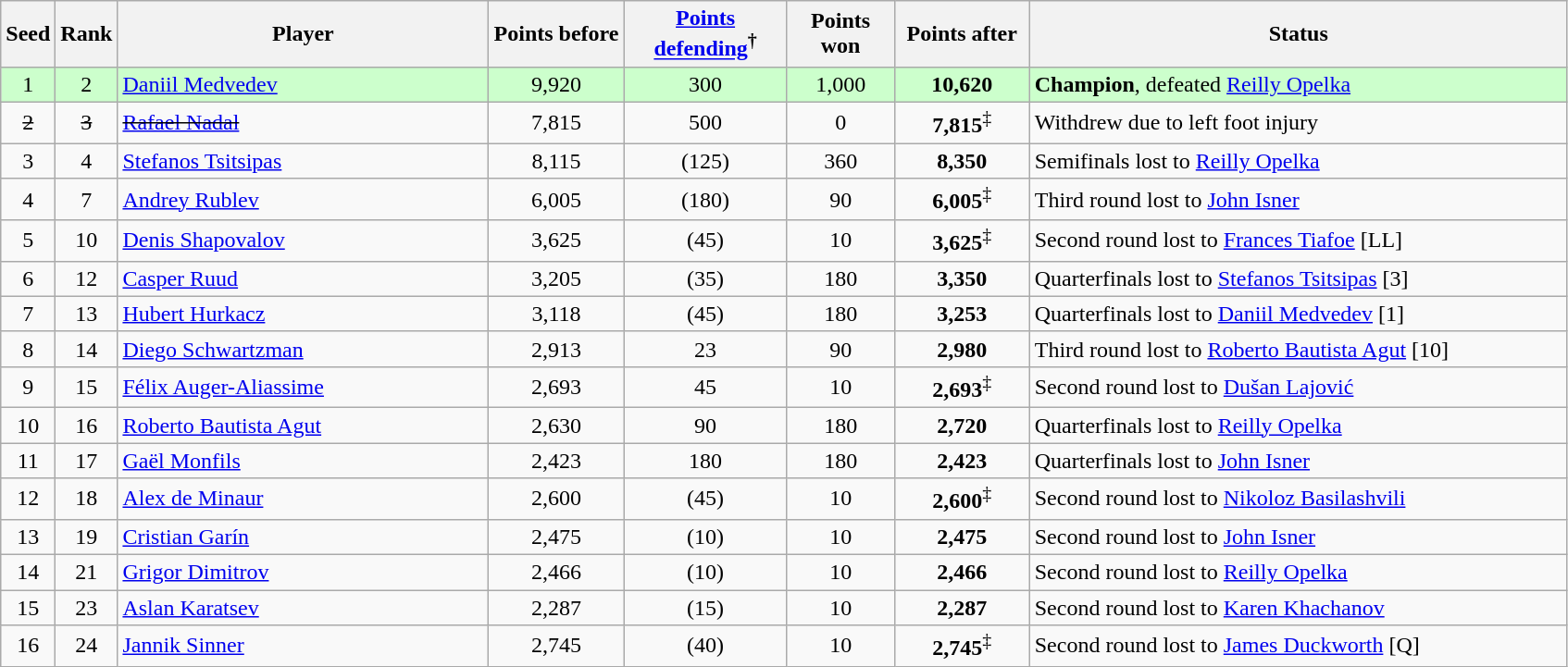<table class="wikitable sortable">
<tr>
<th style="width:30px;">Seed</th>
<th style="width:30px;">Rank</th>
<th style="width:260px;">Player</th>
<th style="width:90px;">Points before</th>
<th style="width:110px;"><a href='#'>Points defending</a><sup>†</sup></th>
<th style="width:70px;">Points won</th>
<th style="width:90px;">Points after</th>
<th style="width:380px;">Status</th>
</tr>
<tr style="background:#cfc;">
<td style="text-align:center;">1</td>
<td style="text-align:center;">2</td>
<td> <a href='#'>Daniil Medvedev</a></td>
<td style="text-align:center;">9,920</td>
<td style="text-align:center;">300</td>
<td style="text-align:center;">1,000</td>
<td style="text-align:center;"><strong>10,620</strong></td>
<td><strong>Champion</strong>, defeated  <a href='#'>Reilly Opelka</a></td>
</tr>
<tr>
<td style="text-align:center;"><s>2</s></td>
<td style="text-align:center;"><s>3</s></td>
<td> <s><a href='#'>Rafael Nadal</a></s></td>
<td style="text-align:center;">7,815</td>
<td style="text-align:center;">500</td>
<td style="text-align:center;">0</td>
<td style="text-align:center;"><strong>7,815</strong><sup>‡</sup></td>
<td>Withdrew due to left foot injury</td>
</tr>
<tr>
<td style="text-align:center;">3</td>
<td style="text-align:center;">4</td>
<td> <a href='#'>Stefanos Tsitsipas</a></td>
<td style="text-align:center;">8,115</td>
<td style="text-align:center;">(125)</td>
<td style="text-align:center;">360</td>
<td style="text-align:center;"><strong>8,350</strong></td>
<td>Semifinals lost to  <a href='#'>Reilly Opelka</a></td>
</tr>
<tr>
<td style="text-align:center;">4</td>
<td style="text-align:center;">7</td>
<td> <a href='#'>Andrey Rublev</a></td>
<td style="text-align:center;">6,005</td>
<td style="text-align:center;">(180)</td>
<td style="text-align:center;">90</td>
<td style="text-align:center;"><strong>6,005</strong><sup>‡</sup></td>
<td>Third round lost to  <a href='#'>John Isner</a></td>
</tr>
<tr>
<td style="text-align:center;">5</td>
<td style="text-align:center;">10</td>
<td> <a href='#'>Denis Shapovalov</a></td>
<td style="text-align:center;">3,625</td>
<td style="text-align:center;">(45)</td>
<td style="text-align:center;">10</td>
<td style="text-align:center;"><strong>3,625</strong><sup>‡</sup></td>
<td>Second round lost to  <a href='#'>Frances Tiafoe</a> [LL]</td>
</tr>
<tr>
<td style="text-align:center;">6</td>
<td style="text-align:center;">12</td>
<td> <a href='#'>Casper Ruud</a></td>
<td style="text-align:center;">3,205</td>
<td style="text-align:center;">(35)</td>
<td style="text-align:center;">180</td>
<td style="text-align:center;"><strong>3,350</strong></td>
<td>Quarterfinals lost to  <a href='#'>Stefanos Tsitsipas</a> [3]</td>
</tr>
<tr>
<td style="text-align:center;">7</td>
<td style="text-align:center;">13</td>
<td> <a href='#'>Hubert Hurkacz</a></td>
<td style="text-align:center;">3,118</td>
<td style="text-align:center;">(45)</td>
<td style="text-align:center;">180</td>
<td style="text-align:center;"><strong>3,253</strong></td>
<td>Quarterfinals lost to  <a href='#'>Daniil Medvedev</a> [1]</td>
</tr>
<tr>
<td style="text-align:center;">8</td>
<td style="text-align:center;">14</td>
<td> <a href='#'>Diego Schwartzman</a></td>
<td style="text-align:center;">2,913</td>
<td style="text-align:center;">23</td>
<td style="text-align:center;">90</td>
<td style="text-align:center;"><strong>2,980</strong></td>
<td>Third round lost to  <a href='#'>Roberto Bautista Agut</a> [10]</td>
</tr>
<tr>
<td style="text-align:center;">9</td>
<td style="text-align:center;">15</td>
<td> <a href='#'>Félix Auger-Aliassime</a></td>
<td style="text-align:center;">2,693</td>
<td style="text-align:center;">45</td>
<td style="text-align:center;">10</td>
<td style="text-align:center;"><strong>2,693</strong><sup>‡</sup></td>
<td>Second round lost to  <a href='#'>Dušan Lajović</a></td>
</tr>
<tr>
<td style="text-align:center;">10</td>
<td style="text-align:center;">16</td>
<td> <a href='#'>Roberto Bautista Agut</a></td>
<td style="text-align:center;">2,630</td>
<td style="text-align:center;">90</td>
<td style="text-align:center;">180</td>
<td style="text-align:center;"><strong>2,720</strong></td>
<td>Quarterfinals lost to  <a href='#'>Reilly Opelka</a></td>
</tr>
<tr>
<td style="text-align:center;">11</td>
<td style="text-align:center;">17</td>
<td> <a href='#'>Gaël Monfils</a></td>
<td style="text-align:center;">2,423</td>
<td style="text-align:center;">180</td>
<td style="text-align:center;">180</td>
<td style="text-align:center;"><strong>2,423</strong></td>
<td>Quarterfinals lost to  <a href='#'>John Isner</a></td>
</tr>
<tr>
<td style="text-align:center;">12</td>
<td style="text-align:center;">18</td>
<td> <a href='#'>Alex de Minaur</a></td>
<td style="text-align:center;">2,600</td>
<td style="text-align:center;">(45)</td>
<td style="text-align:center;">10</td>
<td style="text-align:center;"><strong>2,600</strong><sup>‡</sup></td>
<td>Second round lost to  <a href='#'>Nikoloz Basilashvili</a></td>
</tr>
<tr>
<td style="text-align:center;">13</td>
<td style="text-align:center;">19</td>
<td> <a href='#'>Cristian Garín</a></td>
<td style="text-align:center;">2,475</td>
<td style="text-align:center;">(10)</td>
<td style="text-align:center;">10</td>
<td style="text-align:center;"><strong>2,475</strong></td>
<td>Second round lost to  <a href='#'>John Isner</a></td>
</tr>
<tr>
<td style="text-align:center;">14</td>
<td style="text-align:center;">21</td>
<td> <a href='#'>Grigor Dimitrov</a></td>
<td style="text-align:center;">2,466</td>
<td style="text-align:center;">(10)</td>
<td style="text-align:center;">10</td>
<td style="text-align:center;"><strong>2,466</strong></td>
<td>Second round lost to  <a href='#'>Reilly Opelka</a></td>
</tr>
<tr>
<td style="text-align:center;">15</td>
<td style="text-align:center;">23</td>
<td> <a href='#'>Aslan Karatsev</a></td>
<td style="text-align:center;">2,287</td>
<td style="text-align:center;">(15)</td>
<td style="text-align:center;">10</td>
<td style="text-align:center;"><strong>2,287</strong></td>
<td>Second round lost to  <a href='#'>Karen Khachanov</a></td>
</tr>
<tr>
<td style="text-align:center;">16</td>
<td style="text-align:center;">24</td>
<td> <a href='#'>Jannik Sinner</a></td>
<td style="text-align:center;">2,745</td>
<td style="text-align:center;">(40)</td>
<td style="text-align:center;">10</td>
<td style="text-align:center;"><strong>2,745</strong><sup>‡</sup></td>
<td>Second round lost to  <a href='#'>James Duckworth</a> [Q]</td>
</tr>
</table>
